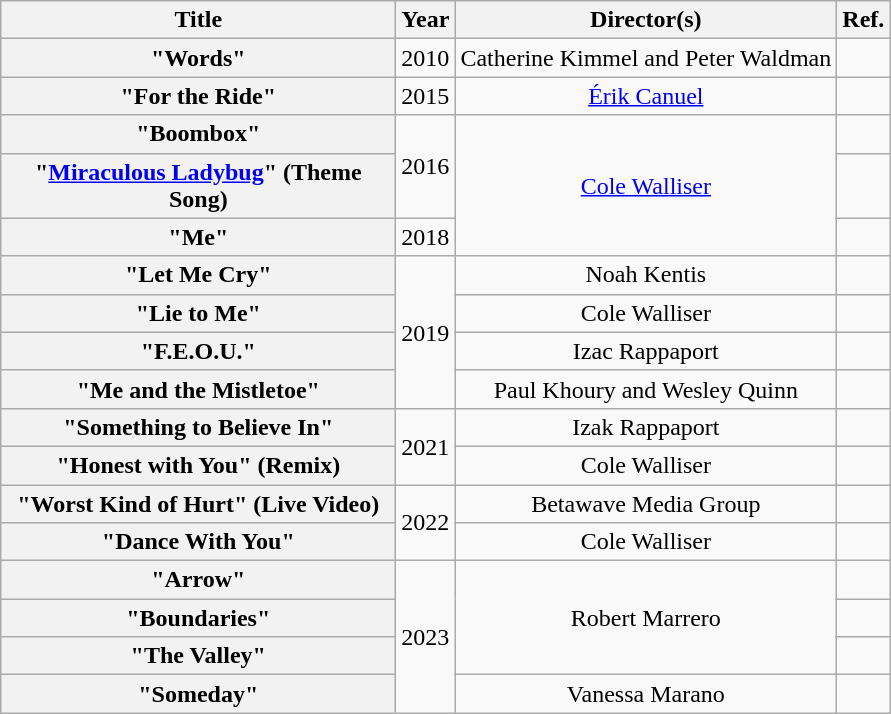<table class="wikitable plainrowheaders" style="text-align:center;">
<tr>
<th scope="col" style="width:16em;">Title</th>
<th>Year</th>
<th>Director(s)</th>
<th>Ref.</th>
</tr>
<tr>
<th scope="row">"Words"</th>
<td>2010</td>
<td>Catherine Kimmel and Peter Waldman</td>
<td></td>
</tr>
<tr>
<th scope="row">"For the Ride"</th>
<td>2015</td>
<td><a href='#'>Érik Canuel</a></td>
<td></td>
</tr>
<tr>
<th scope="row">"Boombox"</th>
<td rowspan="2">2016</td>
<td rowspan="3"><a href='#'>Cole Walliser</a></td>
<td></td>
</tr>
<tr>
<th scope="row">"<a href='#'>Miraculous Ladybug</a>" (Theme Song)</th>
<td></td>
</tr>
<tr>
<th scope="row">"Me"</th>
<td>2018</td>
<td></td>
</tr>
<tr>
<th scope="row">"Let Me Cry"</th>
<td rowspan="4">2019</td>
<td>Noah Kentis</td>
<td></td>
</tr>
<tr>
<th scope="row">"Lie to Me"</th>
<td>Cole Walliser</td>
<td></td>
</tr>
<tr>
<th scope="row">"F.E.O.U."</th>
<td>Izac Rappaport</td>
<td></td>
</tr>
<tr>
<th scope="row">"Me and the Mistletoe"</th>
<td>Paul Khoury and Wesley Quinn</td>
<td></td>
</tr>
<tr>
<th scope="row">"Something to Believe In"</th>
<td rowspan="2">2021</td>
<td>Izak Rappaport</td>
<td></td>
</tr>
<tr>
<th scope="row">"Honest with You" (Remix)<br></th>
<td>Cole Walliser</td>
<td></td>
</tr>
<tr>
<th scope="row">"Worst Kind of Hurt" (Live Video)<br></th>
<td rowspan="2">2022</td>
<td>Betawave Media Group</td>
<td></td>
</tr>
<tr>
<th scope="row">"Dance With You"<br></th>
<td>Cole Walliser</td>
<td></td>
</tr>
<tr>
<th scope="row">"Arrow"</th>
<td rowspan="4">2023</td>
<td rowspan="3">Robert Marrero</td>
<td></td>
</tr>
<tr>
<th scope="row">"Boundaries"</th>
<td></td>
</tr>
<tr>
<th scope="row">"The Valley"</th>
<td></td>
</tr>
<tr>
<th scope="row">"Someday"</th>
<td>Vanessa Marano</td>
<td></td>
</tr>
</table>
